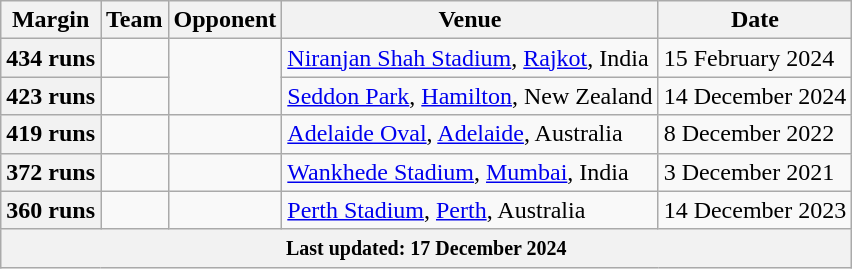<table class="wikitable sortable">
<tr>
<th>Margin</th>
<th>Team</th>
<th>Opponent</th>
<th>Venue</th>
<th>Date</th>
</tr>
<tr>
<th>434 runs</th>
<td></td>
<td rowspan=2></td>
<td><a href='#'>Niranjan Shah Stadium</a>, <a href='#'>Rajkot</a>, India</td>
<td>15 February 2024</td>
</tr>
<tr>
<th>423 runs</th>
<td></td>
<td><a href='#'>Seddon Park</a>, <a href='#'>Hamilton</a>, New Zealand</td>
<td>14 December 2024</td>
</tr>
<tr>
<th>419 runs</th>
<td></td>
<td></td>
<td><a href='#'>Adelaide Oval</a>, <a href='#'>Adelaide</a>, Australia</td>
<td>8 December 2022</td>
</tr>
<tr>
<th>372 runs</th>
<td></td>
<td></td>
<td><a href='#'>Wankhede Stadium</a>, <a href='#'>Mumbai</a>, India</td>
<td>3 December 2021</td>
</tr>
<tr>
<th>360 runs</th>
<td></td>
<td></td>
<td><a href='#'>Perth Stadium</a>, <a href='#'>Perth</a>, Australia</td>
<td>14 December 2023</td>
</tr>
<tr>
<th colspan="6"><small>Last updated: 17 December 2024</small></th>
</tr>
</table>
